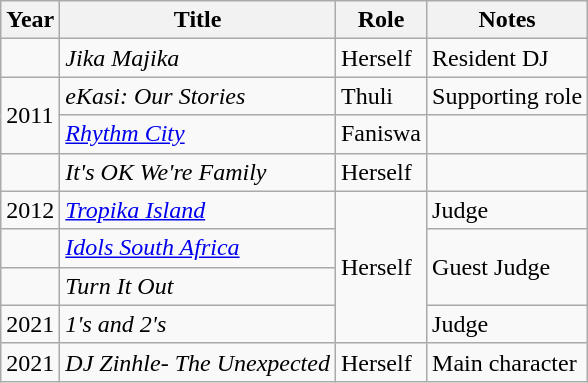<table class="wikitable">
<tr>
<th>Year</th>
<th>Title</th>
<th>Role</th>
<th>Notes</th>
</tr>
<tr>
<td></td>
<td><em>Jika Majika</em></td>
<td>Herself</td>
<td>Resident DJ</td>
</tr>
<tr>
<td rowspan="2">2011</td>
<td><em>eKasi: Our Stories</em></td>
<td>Thuli</td>
<td>Supporting role</td>
</tr>
<tr>
<td><em><a href='#'>Rhythm City</a></em></td>
<td>Faniswa</td>
<td></td>
</tr>
<tr>
<td></td>
<td><em>It's OK We're Family</em></td>
<td>Herself</td>
<td></td>
</tr>
<tr>
<td>2012</td>
<td><em><a href='#'>Tropika Island</a></em></td>
<td rowspan="4">Herself</td>
<td>Judge</td>
</tr>
<tr>
<td></td>
<td><em><a href='#'>Idols South Africa</a></em></td>
<td rowspan="2">Guest Judge</td>
</tr>
<tr>
<td></td>
<td><em>Turn It Out</em></td>
</tr>
<tr>
<td>2021</td>
<td><em>1's and 2's</em></td>
<td>Judge</td>
</tr>
<tr>
<td>2021</td>
<td><em>DJ Zinhle- The Unexpected</em></td>
<td>Herself</td>
<td>Main character</td>
</tr>
</table>
